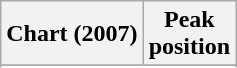<table class="wikitable sortable plainrowheaders" style="text-align:center">
<tr>
<th scope="col">Chart (2007)</th>
<th scope="col">Peak<br> position</th>
</tr>
<tr>
</tr>
<tr>
</tr>
</table>
